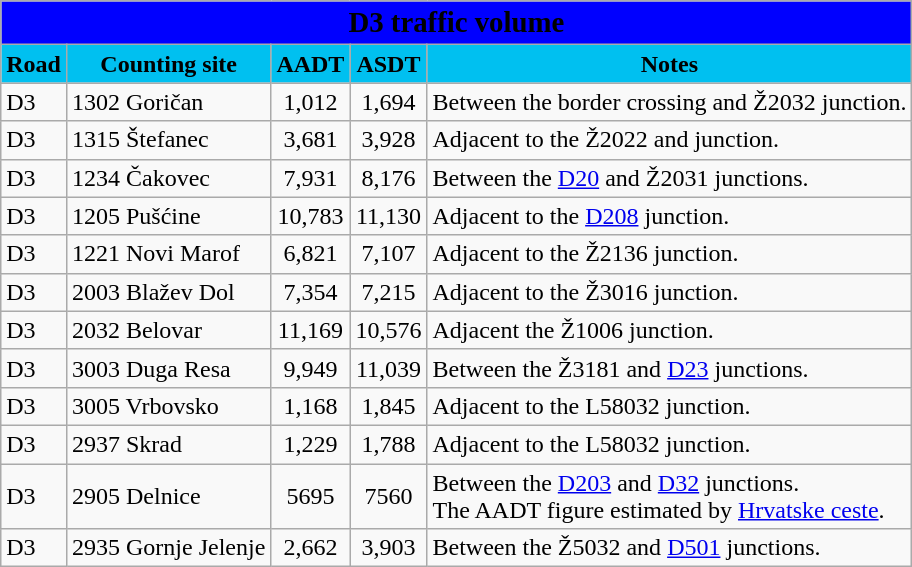<table class="wikitable">
<tr>
<td colspan=5 bgcolor=blue align=center style=margin-top:15><span><big><strong>D3 traffic volume</strong></big></span></td>
</tr>
<tr>
<td align=center bgcolor=00c0f0><strong>Road</strong></td>
<td align=center bgcolor=00c0f0><strong>Counting site</strong></td>
<td align=center bgcolor=00c0f0><strong>AADT</strong></td>
<td align=center bgcolor=00c0f0><strong>ASDT</strong></td>
<td align=center bgcolor=00c0f0><strong>Notes</strong></td>
</tr>
<tr>
<td> D3</td>
<td>1302 Goričan</td>
<td align=center>1,012</td>
<td align=center>1,694</td>
<td>Between the border crossing and Ž2032 junction.</td>
</tr>
<tr>
<td> D3</td>
<td>1315 Štefanec</td>
<td align=center>3,681</td>
<td align=center>3,928</td>
<td>Adjacent to the Ž2022 and junction.</td>
</tr>
<tr>
<td> D3</td>
<td>1234 Čakovec</td>
<td align=center>7,931</td>
<td align=center>8,176</td>
<td>Between the <a href='#'>D20</a> and Ž2031 junctions.</td>
</tr>
<tr>
<td> D3</td>
<td>1205 Pušćine</td>
<td align=center>10,783</td>
<td align=center>11,130</td>
<td>Adjacent to the <a href='#'>D208</a> junction.</td>
</tr>
<tr>
<td> D3</td>
<td>1221 Novi Marof</td>
<td align=center>6,821</td>
<td align=center>7,107</td>
<td>Adjacent to the Ž2136 junction.</td>
</tr>
<tr>
<td> D3</td>
<td>2003 Blažev Dol</td>
<td align=center>7,354</td>
<td align=center>7,215</td>
<td>Adjacent to the Ž3016 junction.</td>
</tr>
<tr>
<td> D3</td>
<td>2032 Belovar</td>
<td align=center>11,169</td>
<td align=center>10,576</td>
<td>Adjacent the Ž1006 junction.</td>
</tr>
<tr>
<td> D3</td>
<td>3003 Duga Resa</td>
<td align=center>9,949</td>
<td align=center>11,039</td>
<td>Between the Ž3181 and <a href='#'>D23</a> junctions.</td>
</tr>
<tr>
<td> D3</td>
<td>3005 Vrbovsko</td>
<td align=center>1,168</td>
<td align=center>1,845</td>
<td>Adjacent to the L58032 junction.</td>
</tr>
<tr>
<td> D3</td>
<td>2937 Skrad</td>
<td align=center>1,229</td>
<td align=center>1,788</td>
<td>Adjacent to the L58032 junction.</td>
</tr>
<tr>
<td> D3</td>
<td>2905 Delnice</td>
<td align=center>5695</td>
<td align=center>7560</td>
<td>Between the <a href='#'>D203</a> and <a href='#'>D32</a> junctions.<br>The AADT figure estimated by <a href='#'>Hrvatske ceste</a>.</td>
</tr>
<tr>
<td> D3</td>
<td>2935 Gornje Jelenje</td>
<td align=center>2,662</td>
<td align=center>3,903</td>
<td>Between the Ž5032 and <a href='#'>D501</a> junctions.</td>
</tr>
</table>
